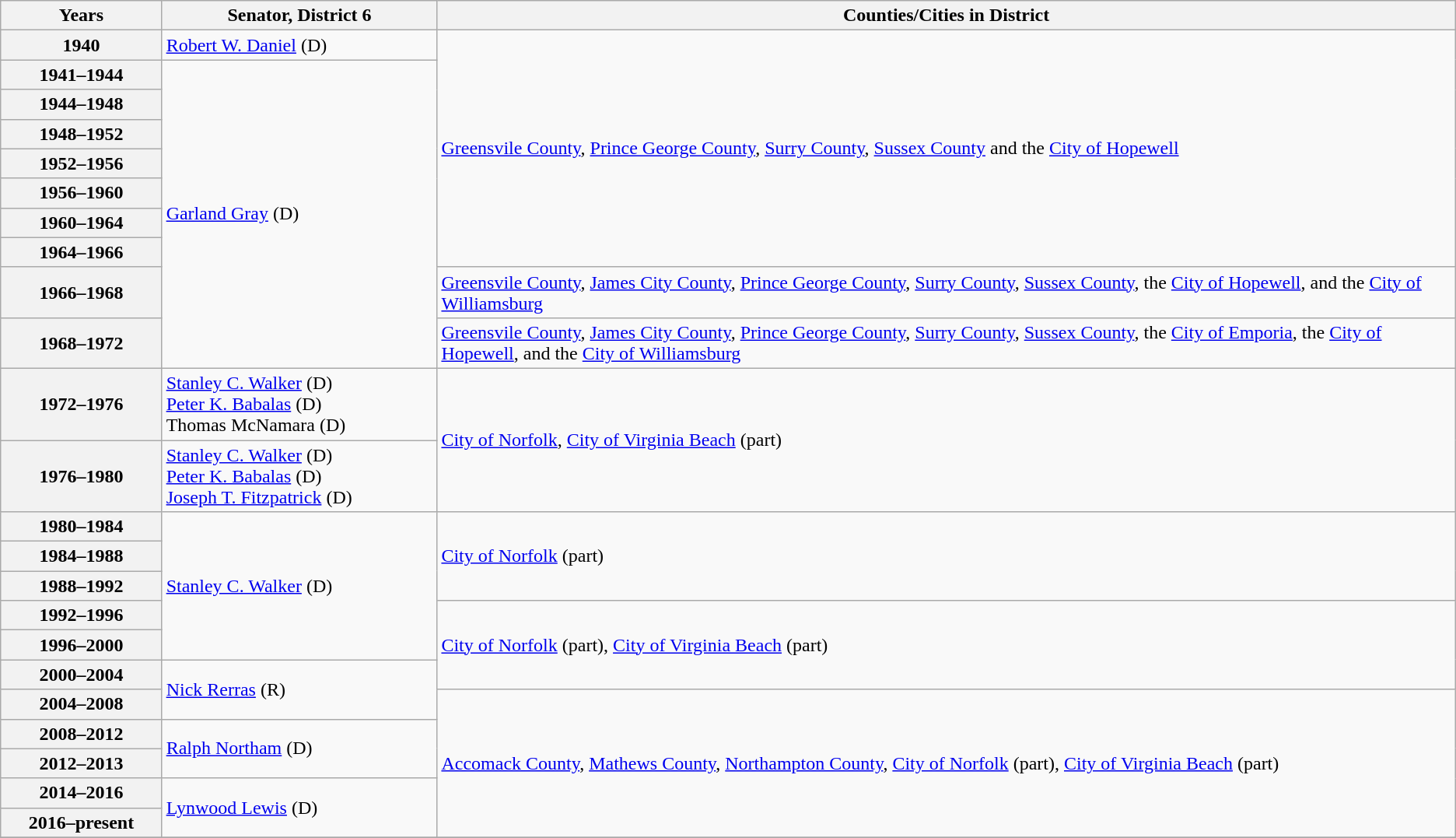<table class="wikitable">
<tr>
<th>Years</th>
<th>Senator, District 6</th>
<th style="width:70%;">Counties/Cities in District</th>
</tr>
<tr>
<th>1940</th>
<td rowspan = 1 ><a href='#'>Robert W. Daniel</a> (D)</td>
<td rowspan = 8><a href='#'>Greensvile County</a>, <a href='#'>Prince George County</a>, <a href='#'>Surry County</a>, <a href='#'>Sussex County</a> and the <a href='#'>City of Hopewell</a></td>
</tr>
<tr>
<th>1941–1944</th>
<td rowspan = 9 ><a href='#'>Garland Gray</a> (D)</td>
</tr>
<tr>
<th>1944–1948</th>
</tr>
<tr>
<th>1948–1952</th>
</tr>
<tr>
<th>1952–1956</th>
</tr>
<tr>
<th>1956–1960</th>
</tr>
<tr>
<th>1960–1964</th>
</tr>
<tr>
<th>1964–1966</th>
</tr>
<tr>
<th>1966–1968</th>
<td><a href='#'>Greensvile County</a>, <a href='#'>James City County</a>, <a href='#'>Prince George County</a>, <a href='#'>Surry County</a>, <a href='#'>Sussex County</a>, the <a href='#'>City of Hopewell</a>, and the <a href='#'>City of Williamsburg</a></td>
</tr>
<tr>
<th>1968–1972</th>
<td><a href='#'>Greensvile County</a>, <a href='#'>James City County</a>, <a href='#'>Prince George County</a>, <a href='#'>Surry County</a>, <a href='#'>Sussex County</a>, the <a href='#'>City of Emporia</a>, the <a href='#'>City of Hopewell</a>, and the <a href='#'>City of Williamsburg</a></td>
</tr>
<tr>
<th>1972–1976</th>
<td rowspan = 1 ><a href='#'>Stanley C. Walker</a> (D) <br> <a href='#'>Peter K. Babalas</a> (D) <br> Thomas McNamara (D)</td>
<td rowspan = 2><a href='#'>City of Norfolk</a>, <a href='#'>City of Virginia Beach</a> (part)</td>
</tr>
<tr>
<th>1976–1980</th>
<td rowspan = 1 ><a href='#'>Stanley C. Walker</a> (D) <br> <a href='#'>Peter K. Babalas</a> (D) <br> <a href='#'>Joseph T. Fitzpatrick</a> (D)</td>
</tr>
<tr>
<th>1980–1984</th>
<td rowspan = 5 ><a href='#'>Stanley C. Walker</a> (D)</td>
<td rowspan = 3><a href='#'>City of Norfolk</a> (part)</td>
</tr>
<tr>
<th>1984–1988</th>
</tr>
<tr>
<th>1988–1992</th>
</tr>
<tr>
<th>1992–1996</th>
<td rowspan = 3><a href='#'>City of Norfolk</a> (part), <a href='#'>City of Virginia Beach</a> (part)</td>
</tr>
<tr>
<th>1996–2000</th>
</tr>
<tr>
<th>2000–2004</th>
<td rowspan = 2 ><a href='#'>Nick Rerras</a> (R)</td>
</tr>
<tr>
<th>2004–2008</th>
<td rowspan = 5><a href='#'>Accomack County</a>, <a href='#'>Mathews County</a>, <a href='#'>Northampton County</a>, <a href='#'>City of Norfolk</a> (part), <a href='#'>City of Virginia Beach</a> (part)</td>
</tr>
<tr>
<th>2008–2012</th>
<td rowspan = 2 ><a href='#'>Ralph Northam</a> (D)</td>
</tr>
<tr>
<th>2012–2013</th>
</tr>
<tr>
<th>2014–2016</th>
<td rowspan = 2 ><a href='#'>Lynwood Lewis</a> (D)</td>
</tr>
<tr>
<th>2016–present</th>
</tr>
<tr>
</tr>
</table>
